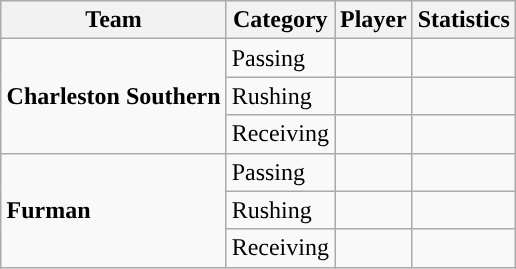<table class="wikitable" style="float: right;">
<tr>
<th>Team</th>
<th>Category</th>
<th>Player</th>
<th>Statistics</th>
</tr>
<tr>
<td rowspan=3><strong>Charleston Southern</strong></td>
<td>Passing</td>
<td></td>
<td></td>
</tr>
<tr>
<td>Rushing</td>
<td></td>
<td></td>
</tr>
<tr>
<td>Receiving</td>
<td></td>
<td></td>
</tr>
<tr>
<td rowspan=3><strong>Furman</strong></td>
<td>Passing</td>
<td></td>
<td></td>
</tr>
<tr>
<td>Rushing</td>
<td></td>
<td></td>
</tr>
<tr>
<td>Receiving</td>
<td></td>
<td></td>
</tr>
</table>
